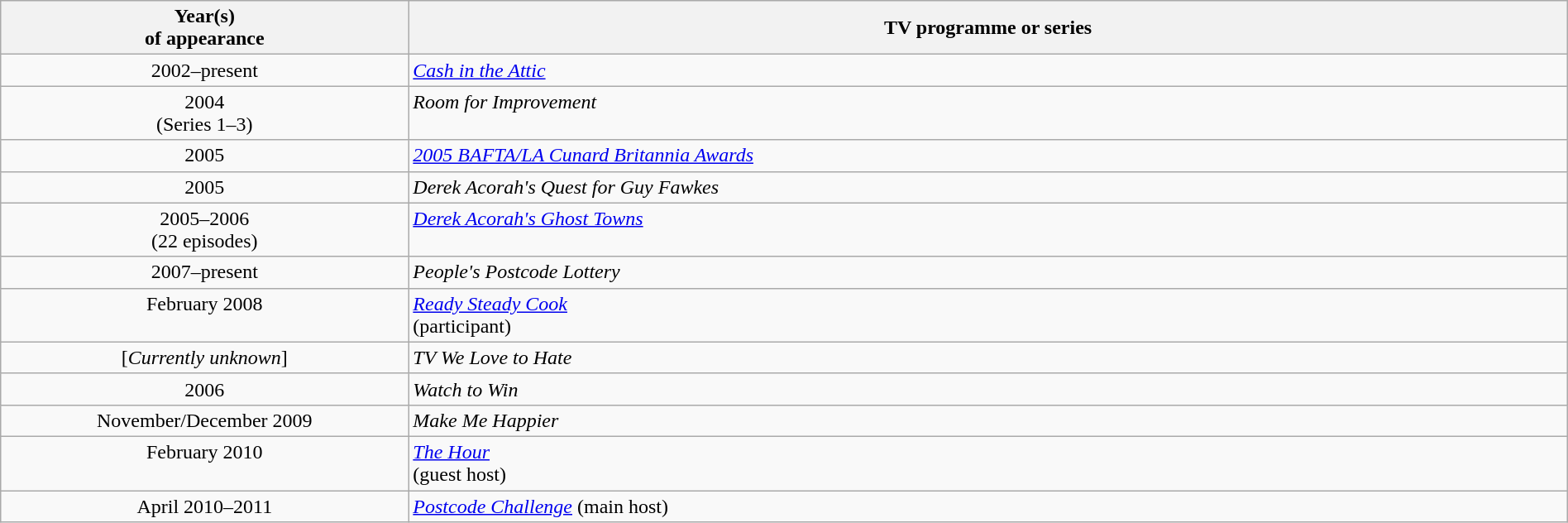<table class=wikitable width=100%>
<tr>
<th width=19%>Year(s)<br>of appearance</th>
<th width=54%>TV programme or series</th>
</tr>
<tr valign=top>
<td align=center>2002–present</td>
<td><em><a href='#'>Cash in the Attic</a></em></td>
</tr>
<tr valign=top>
<td align=center>2004<br>(Series 1–3)</td>
<td><em>Room for Improvement</em></td>
</tr>
<tr valign=top>
<td align=center>2005</td>
<td><em><a href='#'>2005 BAFTA/LA Cunard Britannia Awards</a></em></td>
</tr>
<tr valign=top>
<td align=center>2005</td>
<td><em>Derek Acorah's Quest for Guy Fawkes</em></td>
</tr>
<tr valign=top>
<td align=center>2005–2006<br>(22 episodes)</td>
<td><em><a href='#'>Derek Acorah's Ghost Towns</a></em></td>
</tr>
<tr valign=top>
<td align=center>2007–present</td>
<td><em>People's Postcode Lottery</em></td>
</tr>
<tr valign=top>
<td align=center>February 2008</td>
<td><em><a href='#'>Ready Steady Cook</a></em><br>(participant)</td>
</tr>
<tr valign=top>
<td align=center>[<em>Currently unknown</em>]</td>
<td><em>TV We Love to Hate</em></td>
</tr>
<tr valign=top>
<td align=center>2006</td>
<td><em>Watch to Win</em></td>
</tr>
<tr valign=top>
<td align=center>November/December 2009</td>
<td><em>Make Me Happier</em></td>
</tr>
<tr valign=top>
<td align=center>February 2010</td>
<td><em><a href='#'>The Hour</a></em><br>(guest host)</td>
</tr>
<tr valign=top>
<td align=center>April 2010–2011</td>
<td><em><a href='#'>Postcode Challenge</a></em> (main host)</td>
</tr>
</table>
